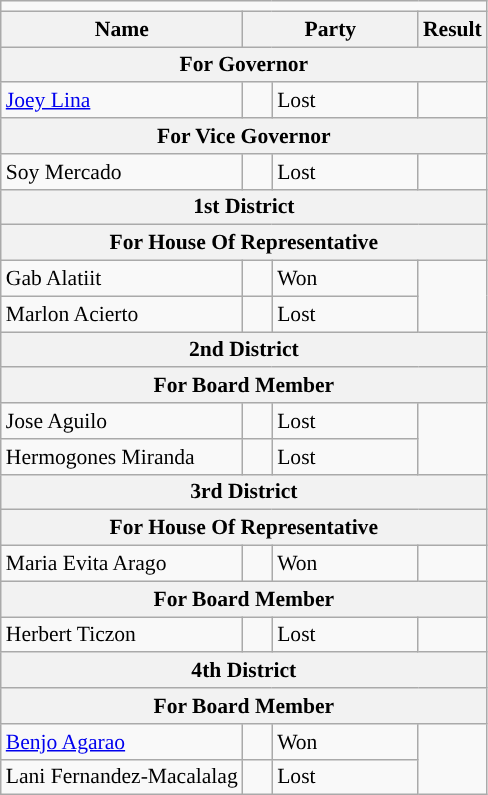<table class="wikitable" style="font-size:90%">
<tr>
<td colspan="5" style="color:inherit;background:"></td>
</tr>
<tr>
<th !width=150px>Name</th>
<th colspan=2 width=110px>Party</th>
<th>Result</th>
</tr>
<tr>
<th colspan="5">For Governor</th>
</tr>
<tr>
<td><a href='#'>Joey Lina</a></td>
<td></td>
<td>Lost</td>
</tr>
<tr>
<th colspan="5">For Vice Governor</th>
</tr>
<tr>
<td>Soy Mercado</td>
<td></td>
<td>Lost</td>
</tr>
<tr>
<th colspan="5">1st District</th>
</tr>
<tr>
<th colspan="5">For House Of Representative</th>
</tr>
<tr>
<td>Gab Alatiit</td>
<td></td>
<td>Won</td>
</tr>
<tr>
<td>Marlon Acierto</td>
<td></td>
<td>Lost</td>
</tr>
<tr>
<th colspan="5">2nd District</th>
</tr>
<tr>
<th colspan="5">For Board Member</th>
</tr>
<tr>
<td>Jose Aguilo</td>
<td></td>
<td>Lost</td>
</tr>
<tr>
<td>Hermogones Miranda</td>
<td></td>
<td>Lost</td>
</tr>
<tr>
<th colspan="5">3rd District</th>
</tr>
<tr>
<th colspan="5">For House Of Representative</th>
</tr>
<tr>
<td>Maria Evita Arago</td>
<td></td>
<td>Won</td>
</tr>
<tr>
<th colspan="5">For Board Member</th>
</tr>
<tr>
<td>Herbert Ticzon</td>
<td></td>
<td>Lost</td>
</tr>
<tr>
<th colspan="5">4th District</th>
</tr>
<tr>
<th colspan="5">For Board Member</th>
</tr>
<tr>
<td><a href='#'>Benjo Agarao</a></td>
<td></td>
<td>Won</td>
</tr>
<tr>
<td>Lani Fernandez-Macalalag</td>
<td></td>
<td>Lost</td>
</tr>
</table>
